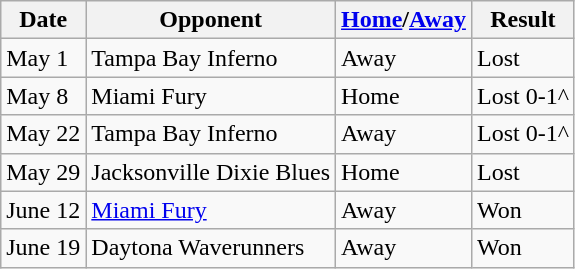<table class="wikitable">
<tr>
<th>Date</th>
<th>Opponent</th>
<th><a href='#'>Home</a>/<a href='#'>Away</a></th>
<th>Result</th>
</tr>
<tr>
<td>May  1</td>
<td>Tampa Bay Inferno</td>
<td>Away</td>
<td>Lost</td>
</tr>
<tr>
<td>May 8</td>
<td>Miami Fury</td>
<td>Home</td>
<td>Lost 0-1^</td>
</tr>
<tr>
<td>May 22</td>
<td>Tampa Bay Inferno</td>
<td>Away</td>
<td>Lost 0-1^</td>
</tr>
<tr>
<td>May 29</td>
<td>Jacksonville Dixie Blues</td>
<td>Home</td>
<td>Lost</td>
</tr>
<tr>
<td>June 12</td>
<td><a href='#'>Miami Fury</a></td>
<td>Away</td>
<td>Won</td>
</tr>
<tr>
<td>June 19</td>
<td>Daytona Waverunners</td>
<td>Away</td>
<td>Won</td>
</tr>
</table>
